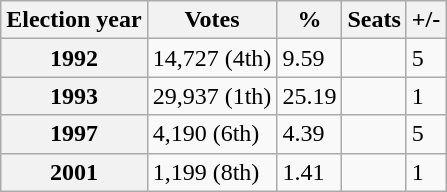<table class="wikitable">
<tr>
<th>Election year</th>
<th>Votes</th>
<th>%</th>
<th>Seats</th>
<th>+/-</th>
</tr>
<tr>
<th>1992</th>
<td>14,727 (4th)</td>
<td>9.59</td>
<td></td>
<td> 5</td>
</tr>
<tr>
<th>1993</th>
<td>29,937 (1th)</td>
<td>25.19</td>
<td></td>
<td> 1</td>
</tr>
<tr>
<th>1997</th>
<td>4,190 (6th)</td>
<td>4.39</td>
<td></td>
<td> 5</td>
</tr>
<tr>
<th>2001</th>
<td>1,199 (8th)</td>
<td>1.41</td>
<td></td>
<td> 1</td>
</tr>
</table>
